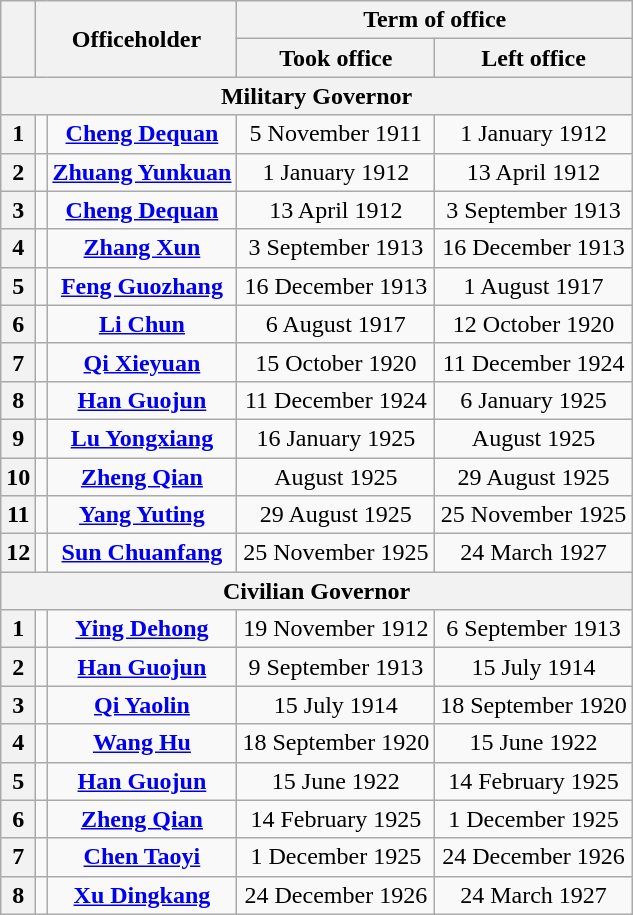<table class="wikitable" style="text-align:center">
<tr>
<th rowspan="2"></th>
<th colspan="2" rowspan="2">Officeholder</th>
<th colspan="2">Term of office</th>
</tr>
<tr>
<th>Took office</th>
<th>Left office</th>
</tr>
<tr>
<th colspan="5"><strong>Military Governor</strong></th>
</tr>
<tr>
<th>1</th>
<td></td>
<td><strong><a href='#'>Cheng Dequan</a></strong><br></td>
<td>5 November 1911</td>
<td>1 January 1912</td>
</tr>
<tr>
<th>2</th>
<td></td>
<td><strong><a href='#'>Zhuang Yunkuan</a></strong><br></td>
<td>1 January 1912</td>
<td>13 April 1912</td>
</tr>
<tr>
<th>3</th>
<td></td>
<td><a href='#'><strong>Cheng Dequan</strong></a><br></td>
<td>13 April 1912</td>
<td>3 September 1913</td>
</tr>
<tr>
<th>4</th>
<td></td>
<td><strong><a href='#'>Zhang Xun</a></strong><br></td>
<td>3 September 1913</td>
<td>16 December 1913</td>
</tr>
<tr>
<th>5</th>
<td></td>
<td><strong><a href='#'>Feng Guozhang</a></strong><br></td>
<td>16 December 1913</td>
<td>1 August 1917</td>
</tr>
<tr>
<th>6</th>
<td></td>
<td><strong><a href='#'>Li Chun</a></strong><br></td>
<td>6 August 1917</td>
<td>12 October 1920</td>
</tr>
<tr>
<th>7</th>
<td></td>
<td><strong><a href='#'>Qi Xieyuan</a></strong><br></td>
<td>15 October 1920</td>
<td>11 December 1924</td>
</tr>
<tr>
<th>8</th>
<td></td>
<td><strong><a href='#'>Han Guojun</a></strong><br></td>
<td>11 December 1924</td>
<td>6 January 1925</td>
</tr>
<tr>
<th>9</th>
<td></td>
<td><strong><a href='#'>Lu Yongxiang</a></strong><br></td>
<td>16 January 1925</td>
<td>August 1925</td>
</tr>
<tr>
<th>10</th>
<td></td>
<td><strong><a href='#'>Zheng Qian</a></strong><br></td>
<td>August 1925</td>
<td>29 August 1925</td>
</tr>
<tr>
<th>11</th>
<td></td>
<td><strong><a href='#'>Yang Yuting</a></strong><br></td>
<td>29 August 1925</td>
<td>25 November 1925</td>
</tr>
<tr>
<th>12</th>
<td></td>
<td><strong><a href='#'>Sun Chuanfang</a></strong><br></td>
<td>25 November 1925</td>
<td>24 March 1927</td>
</tr>
<tr>
<th colspan="5"><strong>Civilian Governor</strong></th>
</tr>
<tr>
<th>1</th>
<td></td>
<td><strong><a href='#'>Ying Dehong</a></strong><br></td>
<td>19 November 1912</td>
<td>6 September 1913</td>
</tr>
<tr>
<th>2</th>
<td></td>
<td><strong><a href='#'>Han Guojun</a></strong><br></td>
<td>9 September 1913</td>
<td>15 July 1914</td>
</tr>
<tr>
<th>3</th>
<td></td>
<td><strong><a href='#'>Qi Yaolin</a></strong><br></td>
<td>15 July 1914</td>
<td>18 September 1920</td>
</tr>
<tr>
<th>4</th>
<td></td>
<td><strong><a href='#'>Wang Hu</a></strong><br></td>
<td>18 September 1920</td>
<td>15 June 1922</td>
</tr>
<tr>
<th>5</th>
<td></td>
<td><strong><a href='#'>Han Guojun</a></strong><br></td>
<td>15 June 1922</td>
<td>14 February 1925</td>
</tr>
<tr>
<th>6</th>
<td></td>
<td><strong><a href='#'>Zheng Qian</a></strong><br></td>
<td>14 February 1925</td>
<td>1 December 1925</td>
</tr>
<tr>
<th>7</th>
<td></td>
<td><strong><a href='#'>Chen Taoyi</a></strong><br></td>
<td>1 December 1925</td>
<td>24 December 1926</td>
</tr>
<tr>
<th>8</th>
<td></td>
<td><strong><a href='#'>Xu Dingkang</a></strong><br></td>
<td>24 December 1926</td>
<td>24 March 1927</td>
</tr>
</table>
